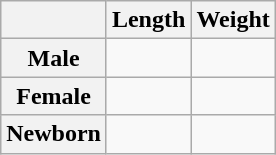<table class="wikitable" style="float:right; margin-left:2px; margin:10px">
<tr>
<th></th>
<th>Length</th>
<th>Weight</th>
</tr>
<tr>
<th>Male</th>
<td></td>
<td></td>
</tr>
<tr>
<th>Female</th>
<td></td>
<td></td>
</tr>
<tr>
<th>Newborn</th>
<td></td>
<td></td>
</tr>
</table>
